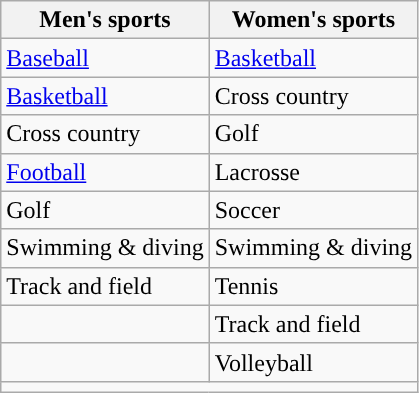<table class="wikitable" style= " ">
<tr>
<th width=px>Men's sports</th>
<th width=px>Women's sports</th>
</tr>
<tr>
<td><a href='#'>Baseball</a></td>
<td><a href='#'>Basketball</a></td>
</tr>
<tr>
<td><a href='#'>Basketball</a></td>
<td>Cross country</td>
</tr>
<tr>
<td>Cross country</td>
<td>Golf</td>
</tr>
<tr>
<td><a href='#'>Football</a></td>
<td>Lacrosse</td>
</tr>
<tr>
<td>Golf</td>
<td>Soccer</td>
</tr>
<tr>
<td>Swimming & diving</td>
<td>Swimming & diving</td>
</tr>
<tr>
<td>Track and field</td>
<td>Tennis</td>
</tr>
<tr>
<td></td>
<td>Track and field</td>
</tr>
<tr>
<td></td>
<td>Volleyball</td>
</tr>
<tr>
<td colspan="2"></td>
</tr>
</table>
